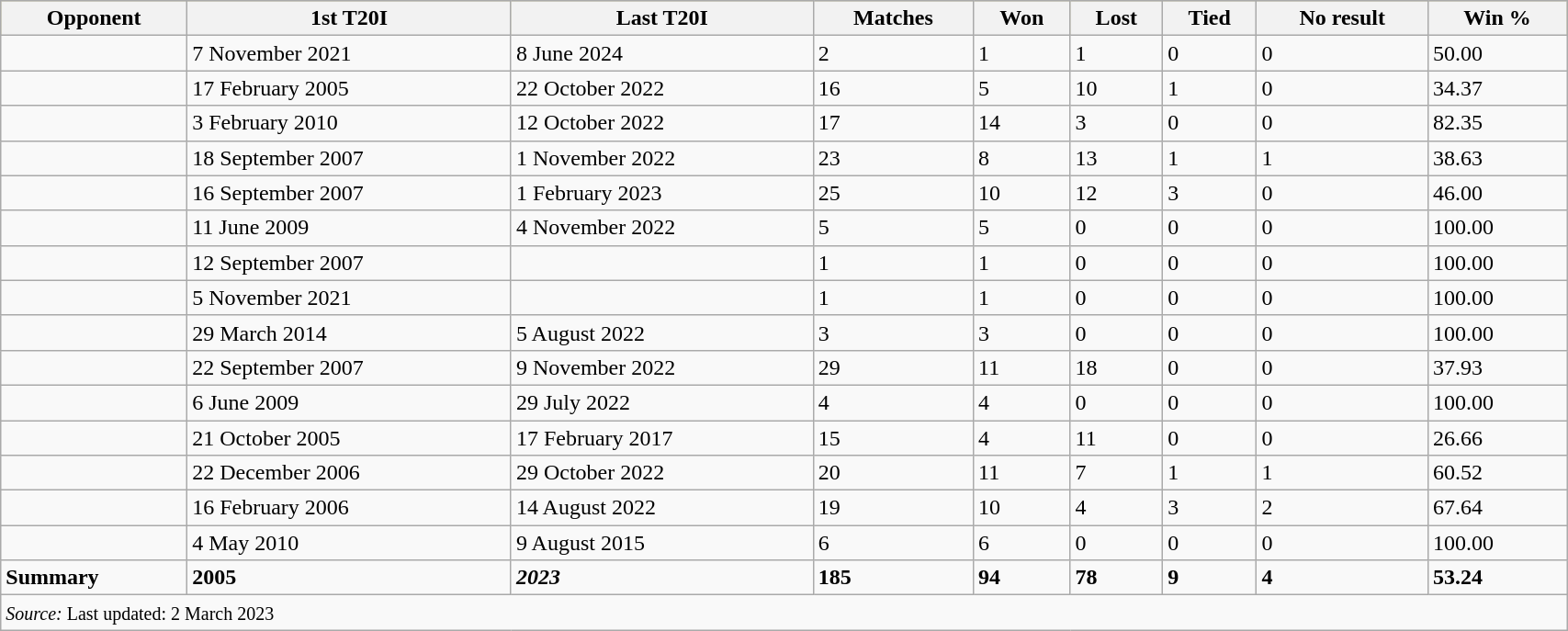<table class="wikitable" style="width:90%;">
<tr style="background:#bdb76b;">
<th>Opponent</th>
<th>1st T20I</th>
<th>Last T20I</th>
<th>Matches</th>
<th>Won</th>
<th>Lost</th>
<th>Tied</th>
<th>No result</th>
<th>Win %</th>
</tr>
<tr>
<td style="text-align:left;"></td>
<td>7 November 2021</td>
<td>8 June 2024</td>
<td>2</td>
<td>1</td>
<td>1</td>
<td>0</td>
<td>0</td>
<td>50.00</td>
</tr>
<tr>
<td style="text-align:left;"></td>
<td>17 February 2005</td>
<td>22 October 2022</td>
<td>16</td>
<td>5</td>
<td>10</td>
<td>1</td>
<td>0</td>
<td>34.37</td>
</tr>
<tr>
<td style="text-align:left;"></td>
<td>3 February 2010</td>
<td>12 October 2022</td>
<td>17</td>
<td>14</td>
<td>3</td>
<td>0</td>
<td>0</td>
<td>82.35</td>
</tr>
<tr>
<td style="text-align:left;"></td>
<td>18 September 2007</td>
<td>1 November 2022</td>
<td>23</td>
<td>8</td>
<td>13</td>
<td>1</td>
<td>1</td>
<td>38.63</td>
</tr>
<tr>
<td style="text-align:left;"></td>
<td>16 September 2007</td>
<td>1 February 2023</td>
<td>25</td>
<td>10</td>
<td>12</td>
<td>3</td>
<td>0</td>
<td>46.00</td>
</tr>
<tr>
<td style="text-align:left;"></td>
<td>11 June 2009</td>
<td>4 November 2022</td>
<td>5</td>
<td>5</td>
<td>0</td>
<td>0</td>
<td>0</td>
<td>100.00</td>
</tr>
<tr>
<td style="text-align:left;"></td>
<td>12 September 2007</td>
<td></td>
<td>1</td>
<td>1</td>
<td>0</td>
<td>0</td>
<td>0</td>
<td>100.00</td>
</tr>
<tr>
<td style="text-align:left;"></td>
<td>5 November 2021</td>
<td></td>
<td>1</td>
<td>1</td>
<td>0</td>
<td>0</td>
<td>0</td>
<td>100.00</td>
</tr>
<tr>
<td style="text-align:left;"></td>
<td>29 March 2014</td>
<td>5 August 2022</td>
<td>3</td>
<td>3</td>
<td>0</td>
<td>0</td>
<td>0</td>
<td>100.00</td>
</tr>
<tr>
<td style="text-align:left;"></td>
<td>22 September 2007</td>
<td>9 November 2022</td>
<td>29</td>
<td>11</td>
<td>18</td>
<td>0</td>
<td>0</td>
<td>37.93</td>
</tr>
<tr>
<td style="text-align:left;"></td>
<td>6 June 2009</td>
<td>29 July 2022</td>
<td>4</td>
<td>4</td>
<td>0</td>
<td>0</td>
<td>0</td>
<td>100.00</td>
</tr>
<tr>
<td style="text-align:left;"></td>
<td>21 October 2005</td>
<td>17 February 2017</td>
<td>15</td>
<td>4</td>
<td>11</td>
<td>0</td>
<td>0</td>
<td>26.66</td>
</tr>
<tr>
<td style="text-align:left;"></td>
<td>22 December 2006</td>
<td>29 October 2022</td>
<td>20</td>
<td>11</td>
<td>7</td>
<td>1</td>
<td>1</td>
<td>60.52</td>
</tr>
<tr>
<td style="text-align:left;"></td>
<td>16 February 2006</td>
<td>14 August 2022</td>
<td>19</td>
<td>10</td>
<td>4</td>
<td>3</td>
<td>2</td>
<td>67.64</td>
</tr>
<tr>
<td style="text-align:left;"></td>
<td>4 May 2010</td>
<td>9 August 2015</td>
<td>6</td>
<td>6</td>
<td>0</td>
<td>0</td>
<td>0</td>
<td>100.00</td>
</tr>
<tr>
<td><strong>Summary</strong></td>
<td><strong>2005</strong></td>
<td><strong><em>2023</em></strong></td>
<td><strong>185</strong></td>
<td><strong>94</strong></td>
<td><strong>78</strong></td>
<td><strong>9</strong></td>
<td><strong>4</strong></td>
<td><strong>53.24</strong></td>
</tr>
<tr>
<td colspan=9><small><em>Source: </em> Last updated: 2 March 2023</small></td>
</tr>
</table>
